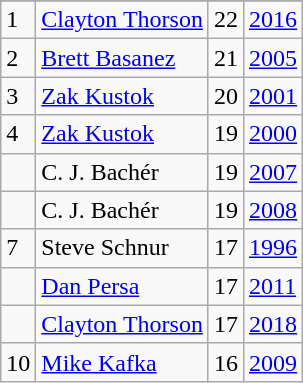<table class="wikitable">
<tr>
</tr>
<tr>
<td>1</td>
<td><a href='#'>Clayton Thorson</a></td>
<td>22</td>
<td><a href='#'>2016</a></td>
</tr>
<tr>
<td>2</td>
<td><a href='#'>Brett Basanez</a></td>
<td>21</td>
<td><a href='#'>2005</a></td>
</tr>
<tr>
<td>3</td>
<td><a href='#'>Zak Kustok</a></td>
<td>20</td>
<td><a href='#'>2001</a></td>
</tr>
<tr>
<td>4</td>
<td><a href='#'>Zak Kustok</a></td>
<td>19</td>
<td><a href='#'>2000</a></td>
</tr>
<tr>
<td></td>
<td>C. J. Bachér</td>
<td>19</td>
<td><a href='#'>2007</a></td>
</tr>
<tr>
<td></td>
<td>C. J. Bachér</td>
<td>19</td>
<td><a href='#'>2008</a></td>
</tr>
<tr>
<td>7</td>
<td>Steve Schnur</td>
<td>17</td>
<td><a href='#'>1996</a></td>
</tr>
<tr>
<td></td>
<td><a href='#'>Dan Persa</a></td>
<td>17</td>
<td><a href='#'>2011</a></td>
</tr>
<tr>
<td></td>
<td><a href='#'>Clayton Thorson</a></td>
<td>17</td>
<td><a href='#'>2018</a></td>
</tr>
<tr>
<td>10</td>
<td><a href='#'>Mike Kafka</a></td>
<td>16</td>
<td><a href='#'>2009</a></td>
</tr>
</table>
